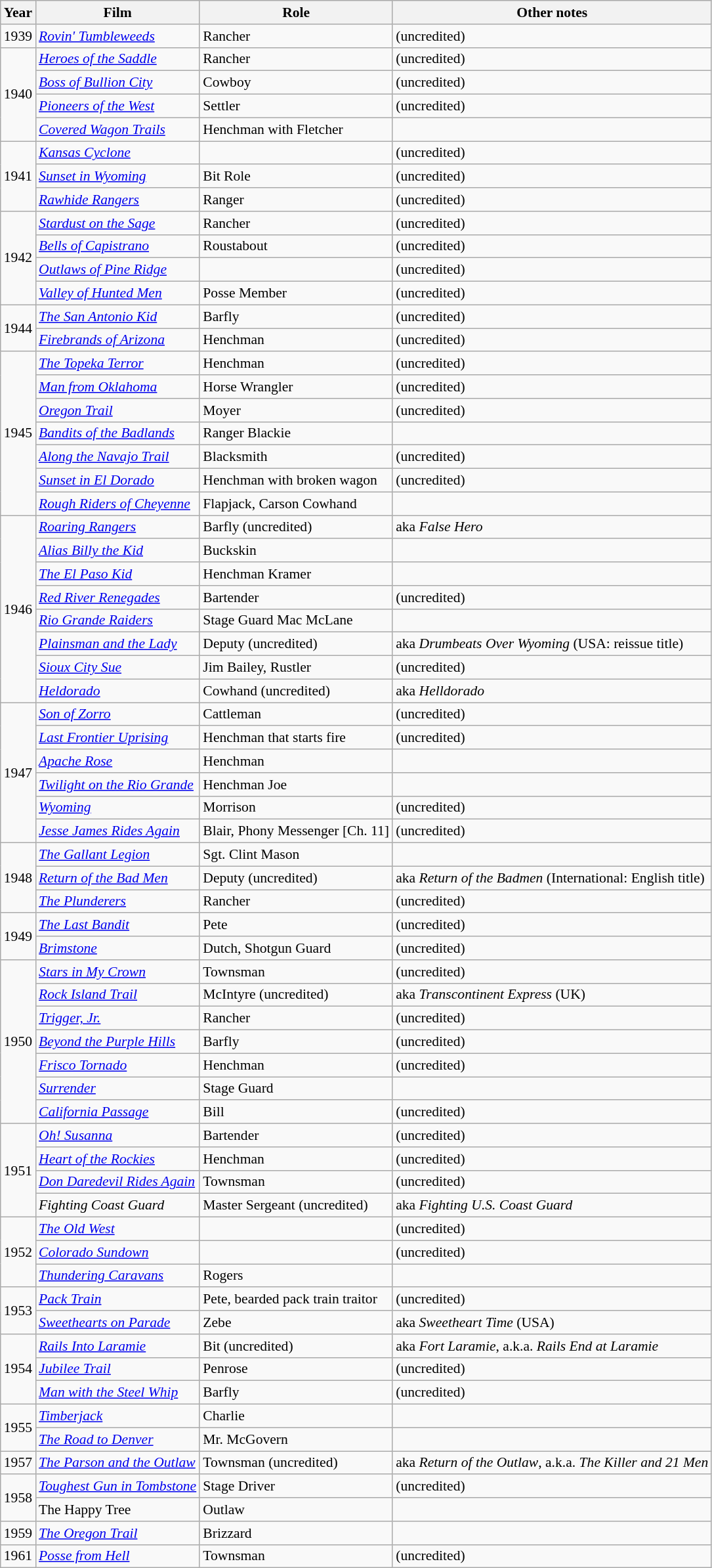<table class="wikitable" style="font-size: 90%;">
<tr>
<th>Year</th>
<th>Film</th>
<th>Role</th>
<th>Other notes</th>
</tr>
<tr>
<td>1939</td>
<td><em><a href='#'>Rovin' Tumbleweeds</a></em></td>
<td>Rancher</td>
<td>(uncredited)</td>
</tr>
<tr>
<td rowspan=4>1940</td>
<td><em><a href='#'>Heroes of the Saddle</a></em></td>
<td>Rancher</td>
<td>(uncredited)</td>
</tr>
<tr>
<td><em><a href='#'>Boss of Bullion City</a></em></td>
<td>Cowboy</td>
<td>(uncredited)</td>
</tr>
<tr>
<td><em><a href='#'>Pioneers of the West</a></em></td>
<td>Settler</td>
<td>(uncredited)</td>
</tr>
<tr>
<td><em><a href='#'>Covered Wagon Trails</a></em></td>
<td>Henchman with Fletcher</td>
<td></td>
</tr>
<tr>
<td rowspan=3>1941</td>
<td><em><a href='#'>Kansas Cyclone</a></em></td>
<td></td>
<td>(uncredited)</td>
</tr>
<tr>
<td><em><a href='#'>Sunset in Wyoming</a></em></td>
<td>Bit Role</td>
<td>(uncredited)</td>
</tr>
<tr>
<td><em><a href='#'>Rawhide Rangers</a></em></td>
<td>Ranger</td>
<td>(uncredited)</td>
</tr>
<tr>
<td rowspan=4>1942</td>
<td><em><a href='#'>Stardust on the Sage</a></em></td>
<td>Rancher</td>
<td>(uncredited)</td>
</tr>
<tr>
<td><em><a href='#'>Bells of Capistrano</a></em></td>
<td>Roustabout</td>
<td>(uncredited)</td>
</tr>
<tr>
<td><em><a href='#'>Outlaws of Pine Ridge</a></em></td>
<td></td>
<td>(uncredited)</td>
</tr>
<tr>
<td><em><a href='#'>Valley of Hunted Men</a></em></td>
<td>Posse Member</td>
<td>(uncredited)</td>
</tr>
<tr>
<td rowspan=2>1944</td>
<td><em><a href='#'>The San Antonio Kid</a></em></td>
<td>Barfly</td>
<td>(uncredited)</td>
</tr>
<tr>
<td><em><a href='#'>Firebrands of Arizona</a></em></td>
<td>Henchman</td>
<td>(uncredited)</td>
</tr>
<tr>
<td rowspan=7>1945</td>
<td><em><a href='#'>The Topeka Terror</a></em></td>
<td>Henchman</td>
<td>(uncredited)</td>
</tr>
<tr>
<td><em><a href='#'>Man from Oklahoma</a></em></td>
<td>Horse Wrangler</td>
<td>(uncredited)</td>
</tr>
<tr>
<td><em><a href='#'>Oregon Trail</a></em></td>
<td>Moyer</td>
<td>(uncredited)</td>
</tr>
<tr>
<td><em><a href='#'>Bandits of the Badlands</a></em></td>
<td>Ranger Blackie</td>
<td></td>
</tr>
<tr>
<td><em><a href='#'>Along the Navajo Trail</a></em></td>
<td>Blacksmith</td>
<td>(uncredited)</td>
</tr>
<tr>
<td><em><a href='#'>Sunset in El Dorado</a></em></td>
<td>Henchman with broken wagon</td>
<td>(uncredited)</td>
</tr>
<tr>
<td><em><a href='#'>Rough Riders of Cheyenne</a></em></td>
<td>Flapjack, Carson Cowhand</td>
<td></td>
</tr>
<tr>
<td rowspan=8>1946</td>
<td><em><a href='#'>Roaring Rangers</a></em></td>
<td>Barfly (uncredited)</td>
<td>aka <em>False Hero</em></td>
</tr>
<tr>
<td><em><a href='#'>Alias Billy the Kid</a></em></td>
<td>Buckskin</td>
<td></td>
</tr>
<tr>
<td><em><a href='#'>The El Paso Kid</a></em></td>
<td>Henchman Kramer</td>
<td></td>
</tr>
<tr>
<td><em><a href='#'>Red River Renegades</a></em></td>
<td>Bartender</td>
<td>(uncredited)</td>
</tr>
<tr>
<td><em><a href='#'>Rio Grande Raiders</a></em></td>
<td>Stage Guard Mac McLane</td>
<td></td>
</tr>
<tr>
<td><em><a href='#'>Plainsman and the Lady</a></em></td>
<td>Deputy (uncredited)</td>
<td>aka <em>Drumbeats Over Wyoming</em> (USA: reissue title)</td>
</tr>
<tr>
<td><em><a href='#'>Sioux City Sue</a></em></td>
<td>Jim Bailey, Rustler</td>
<td>(uncredited)</td>
</tr>
<tr>
<td><em><a href='#'>Heldorado</a></em></td>
<td>Cowhand (uncredited)</td>
<td>aka <em>Helldorado</em></td>
</tr>
<tr>
<td rowspan=6>1947</td>
<td><em><a href='#'>Son of Zorro</a></em></td>
<td>Cattleman</td>
<td>(uncredited)</td>
</tr>
<tr>
<td><em><a href='#'>Last Frontier Uprising</a></em></td>
<td>Henchman that starts fire</td>
<td>(uncredited)</td>
</tr>
<tr>
<td><em><a href='#'>Apache Rose</a></em></td>
<td>Henchman</td>
<td></td>
</tr>
<tr>
<td><em><a href='#'>Twilight on the Rio Grande</a></em></td>
<td>Henchman Joe</td>
<td></td>
</tr>
<tr>
<td><em><a href='#'>Wyoming</a></em></td>
<td>Morrison</td>
<td>(uncredited)</td>
</tr>
<tr>
<td><em><a href='#'>Jesse James Rides Again</a></em></td>
<td>Blair, Phony Messenger [Ch. 11]</td>
<td>(uncredited)</td>
</tr>
<tr>
<td rowspan=3>1948</td>
<td><em><a href='#'>The Gallant Legion</a></em></td>
<td>Sgt. Clint Mason</td>
<td></td>
</tr>
<tr>
<td><em><a href='#'>Return of the Bad Men</a></em></td>
<td>Deputy (uncredited)</td>
<td>aka <em>Return of the Badmen</em> (International: English title)</td>
</tr>
<tr>
<td><em><a href='#'>The Plunderers</a></em></td>
<td>Rancher</td>
<td>(uncredited)</td>
</tr>
<tr>
<td rowspan=2>1949</td>
<td><em><a href='#'>The Last Bandit</a></em></td>
<td>Pete</td>
<td>(uncredited)</td>
</tr>
<tr>
<td><em><a href='#'>Brimstone</a></em></td>
<td>Dutch, Shotgun Guard</td>
<td>(uncredited)</td>
</tr>
<tr>
<td rowspan=7>1950</td>
<td><em><a href='#'>Stars in My Crown</a></em></td>
<td>Townsman</td>
<td>(uncredited)</td>
</tr>
<tr>
<td><em><a href='#'>Rock Island Trail</a></em></td>
<td>McIntyre (uncredited)</td>
<td>aka <em>Transcontinent Express</em> (UK)</td>
</tr>
<tr>
<td><em><a href='#'>Trigger, Jr.</a></em></td>
<td>Rancher</td>
<td>(uncredited)</td>
</tr>
<tr>
<td><em><a href='#'>Beyond the Purple Hills</a></em></td>
<td>Barfly</td>
<td>(uncredited)</td>
</tr>
<tr>
<td><em><a href='#'>Frisco Tornado</a></em></td>
<td>Henchman</td>
<td>(uncredited)</td>
</tr>
<tr>
<td><em><a href='#'>Surrender</a></em></td>
<td>Stage Guard</td>
<td></td>
</tr>
<tr>
<td><em><a href='#'>California Passage</a></em></td>
<td>Bill</td>
<td>(uncredited)</td>
</tr>
<tr>
<td rowspan=4>1951</td>
<td><em><a href='#'>Oh! Susanna</a></em></td>
<td>Bartender</td>
<td>(uncredited)</td>
</tr>
<tr>
<td><em><a href='#'>Heart of the Rockies</a></em></td>
<td>Henchman</td>
<td>(uncredited)</td>
</tr>
<tr>
<td><em><a href='#'>Don Daredevil Rides Again</a></em></td>
<td>Townsman</td>
<td>(uncredited)</td>
</tr>
<tr>
<td><em>Fighting Coast Guard</em></td>
<td>Master Sergeant (uncredited)</td>
<td>aka <em>Fighting U.S. Coast Guard</em></td>
</tr>
<tr>
<td rowspan=3>1952</td>
<td><em><a href='#'>The Old West</a></em></td>
<td></td>
<td>(uncredited)</td>
</tr>
<tr>
<td><em><a href='#'>Colorado Sundown</a></em></td>
<td></td>
<td>(uncredited)</td>
</tr>
<tr>
<td><em><a href='#'>Thundering Caravans</a></em></td>
<td>Rogers</td>
</tr>
<tr>
<td rowspan=2>1953</td>
<td><em><a href='#'>Pack Train</a></em></td>
<td>Pete, bearded pack train traitor</td>
<td>(uncredited)</td>
</tr>
<tr>
<td><em><a href='#'>Sweethearts on Parade</a></em></td>
<td>Zebe</td>
<td>aka <em>Sweetheart Time</em> (USA)</td>
</tr>
<tr>
<td rowspan=3>1954</td>
<td><em><a href='#'>Rails Into Laramie</a></em></td>
<td>Bit (uncredited)</td>
<td>aka <em>Fort Laramie</em>, a.k.a. <em>Rails End at Laramie</em></td>
</tr>
<tr>
<td><em><a href='#'>Jubilee Trail</a></em></td>
<td>Penrose</td>
<td>(uncredited)</td>
</tr>
<tr>
<td><em><a href='#'>Man with the Steel Whip</a></em></td>
<td>Barfly</td>
<td>(uncredited)</td>
</tr>
<tr>
<td rowspan=2>1955</td>
<td><em><a href='#'>Timberjack</a></em></td>
<td>Charlie</td>
<td></td>
</tr>
<tr>
<td><em><a href='#'>The Road to Denver</a></em></td>
<td>Mr. McGovern</td>
<td></td>
</tr>
<tr>
<td>1957</td>
<td><em><a href='#'>The Parson and the Outlaw</a></em></td>
<td>Townsman (uncredited)</td>
<td>aka <em>Return of the Outlaw</em>, a.k.a. <em>The Killer and 21 Men</em></td>
</tr>
<tr>
<td rowspan=2>1958</td>
<td><em><a href='#'>Toughest Gun in Tombstone</a></em></td>
<td>Stage Driver</td>
<td>(uncredited)</td>
</tr>
<tr>
<td>The Happy Tree</td>
<td>Outlaw</td>
<td></td>
</tr>
<tr>
<td>1959</td>
<td><em><a href='#'>The Oregon Trail</a></em></td>
<td>Brizzard</td>
<td></td>
</tr>
<tr>
<td>1961</td>
<td><em><a href='#'>Posse from Hell</a></em></td>
<td>Townsman</td>
<td>(uncredited)</td>
</tr>
</table>
